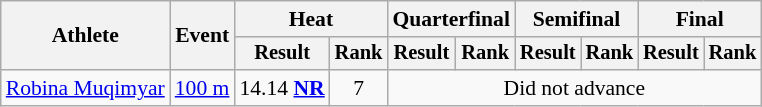<table class=wikitable style="font-size:90%">
<tr>
<th rowspan="2">Athlete</th>
<th rowspan="2">Event</th>
<th colspan="2">Heat</th>
<th colspan="2">Quarterfinal</th>
<th colspan="2">Semifinal</th>
<th colspan="2">Final</th>
</tr>
<tr style="font-size:95%">
<th scope="col">Result</th>
<th scope="col">Rank</th>
<th scope="col">Result</th>
<th scope="col">Rank</th>
<th scope="col">Result</th>
<th scope="col">Rank</th>
<th scope="col">Result</th>
<th scope="col">Rank</th>
</tr>
<tr align=center>
<td align=left><a href='#'>Robina Muqimyar</a></td>
<td align=left><a href='#'>100 m</a></td>
<td>14.14 <strong><a href='#'>NR</a></strong></td>
<td>7</td>
<td colspan=6>Did not advance</td>
</tr>
</table>
